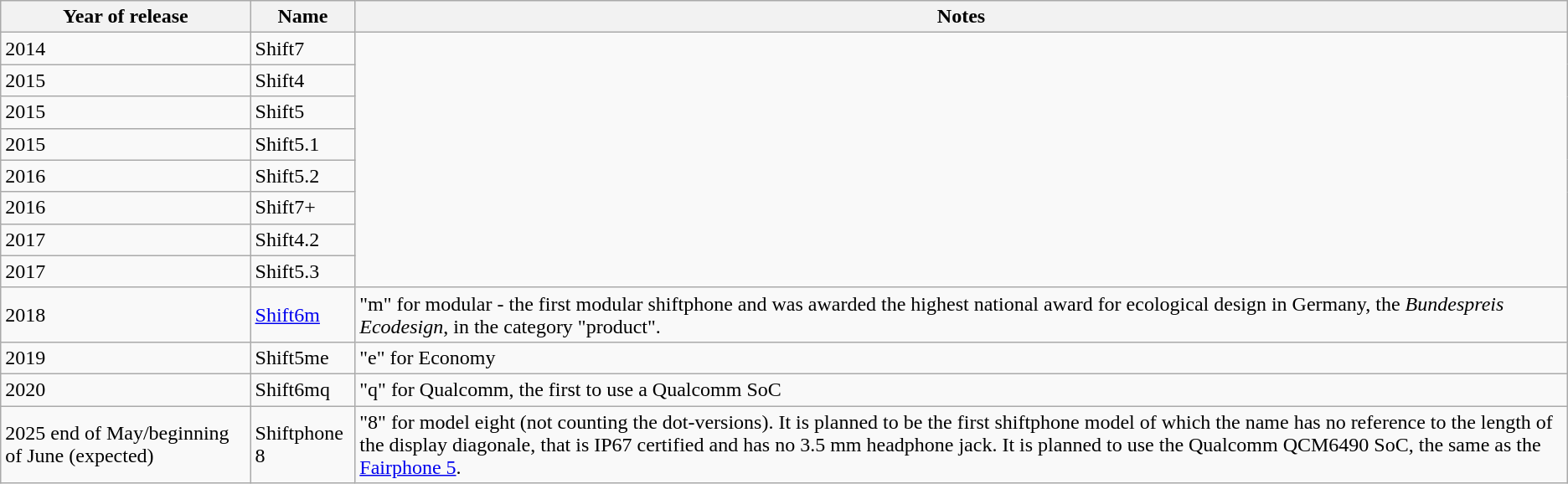<table class="wikitable sortable">
<tr>
<th>Year of release</th>
<th>Name</th>
<th>Notes</th>
</tr>
<tr>
<td>2014</td>
<td>Shift7</td>
</tr>
<tr>
<td>2015</td>
<td>Shift4</td>
</tr>
<tr>
<td>2015</td>
<td>Shift5</td>
</tr>
<tr>
<td>2015</td>
<td>Shift5.1</td>
</tr>
<tr>
<td>2016</td>
<td>Shift5.2</td>
</tr>
<tr>
<td>2016</td>
<td>Shift7+</td>
</tr>
<tr>
<td>2017</td>
<td>Shift4.2</td>
</tr>
<tr>
<td>2017</td>
<td>Shift5.3</td>
</tr>
<tr>
<td>2018</td>
<td><a href='#'>Shift6m</a></td>
<td>"m" for modular - the first modular shiftphone and was awarded the highest national award for ecological design in Germany, the <em>Bundespreis Ecodesign</em>, in the category "product".</td>
</tr>
<tr>
<td>2019</td>
<td>Shift5me</td>
<td>"e" for Economy</td>
</tr>
<tr>
<td>2020</td>
<td>Shift6mq</td>
<td>"q" for Qualcomm, the first to use a Qualcomm SoC</td>
</tr>
<tr>
<td>2025 end of May/beginning of June (expected)</td>
<td>Shiftphone 8</td>
<td>"8" for model eight (not counting the dot-versions). It is planned to be the first shiftphone model of which the name has no reference to the length of the display diagonale, that is IP67 certified and has no 3.5 mm headphone jack. It is planned to use the Qualcomm QCM6490 SoC, the same as the <a href='#'>Fairphone 5</a>.</td>
</tr>
</table>
